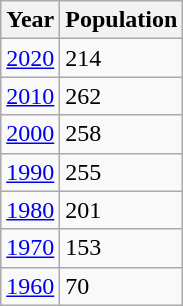<table class="wikitable">
<tr>
<th>Year</th>
<th>Population</th>
</tr>
<tr>
<td><a href='#'>2020</a></td>
<td>214</td>
</tr>
<tr>
<td><a href='#'>2010</a></td>
<td>262</td>
</tr>
<tr>
<td><a href='#'>2000</a></td>
<td>258</td>
</tr>
<tr>
<td><a href='#'>1990</a></td>
<td>255</td>
</tr>
<tr>
<td><a href='#'>1980</a></td>
<td>201</td>
</tr>
<tr>
<td><a href='#'>1970</a></td>
<td>153</td>
</tr>
<tr>
<td><a href='#'>1960</a></td>
<td>70</td>
</tr>
</table>
